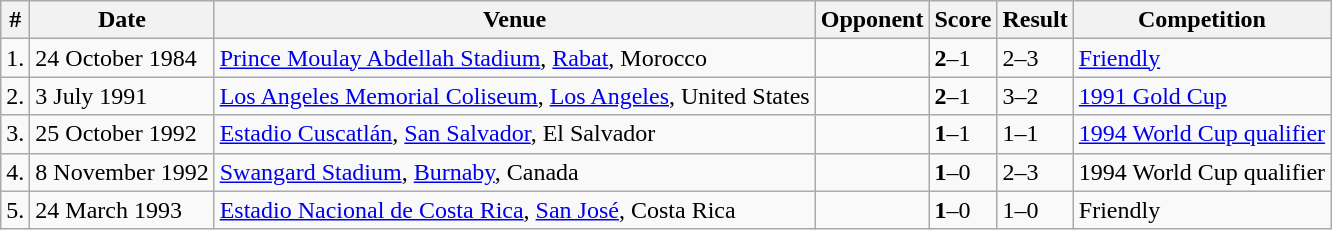<table class="wikitable">
<tr>
<th>#</th>
<th>Date</th>
<th>Venue</th>
<th>Opponent</th>
<th>Score</th>
<th>Result</th>
<th>Competition</th>
</tr>
<tr>
<td>1.</td>
<td>24 October 1984</td>
<td><a href='#'>Prince Moulay Abdellah Stadium</a>, <a href='#'>Rabat</a>, Morocco</td>
<td></td>
<td><strong>2</strong>–1</td>
<td>2–3</td>
<td><a href='#'>Friendly</a></td>
</tr>
<tr>
<td>2.</td>
<td>3 July 1991</td>
<td><a href='#'>Los Angeles Memorial Coliseum</a>, <a href='#'>Los Angeles</a>, United States</td>
<td></td>
<td><strong>2</strong>–1</td>
<td>3–2</td>
<td><a href='#'>1991 Gold Cup</a></td>
</tr>
<tr>
<td>3.</td>
<td>25 October 1992</td>
<td><a href='#'>Estadio Cuscatlán</a>, <a href='#'>San Salvador</a>, El Salvador</td>
<td></td>
<td><strong>1</strong>–1</td>
<td>1–1</td>
<td><a href='#'>1994 World Cup qualifier</a></td>
</tr>
<tr>
<td>4.</td>
<td>8 November 1992</td>
<td><a href='#'>Swangard Stadium</a>, <a href='#'>Burnaby</a>, Canada</td>
<td></td>
<td><strong>1</strong>–0</td>
<td>2–3</td>
<td>1994 World Cup qualifier</td>
</tr>
<tr>
<td>5.</td>
<td>24 March 1993</td>
<td><a href='#'>Estadio Nacional de Costa Rica</a>, <a href='#'>San José</a>, Costa Rica</td>
<td></td>
<td><strong>1</strong>–0</td>
<td>1–0</td>
<td>Friendly</td>
</tr>
</table>
